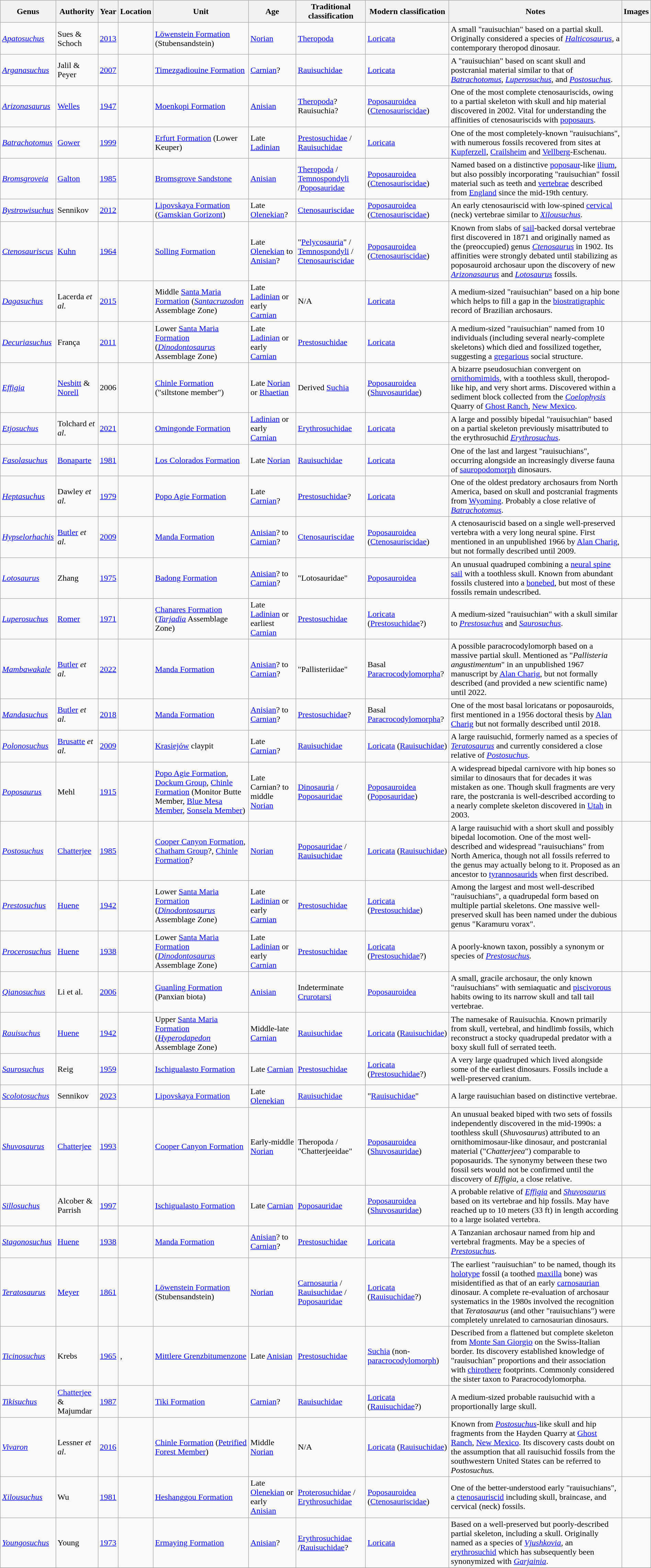<table class="wikitable sortable mw-collapsible" align="center" width="100%">
<tr>
<th>Genus</th>
<th>Authority</th>
<th>Year</th>
<th>Location</th>
<th>Unit</th>
<th>Age</th>
<th>Traditional classification</th>
<th>Modern classification</th>
<th class="unsortable">Notes</th>
<th class="unsortable">Images</th>
</tr>
<tr>
<td><em><a href='#'>Apatosuchus</a></em></td>
<td>Sues & Schoch</td>
<td><a href='#'>2013</a></td>
<td></td>
<td><a href='#'>Löwenstein Formation</a> (Stubensandstein)</td>
<td><a href='#'>Norian</a></td>
<td><a href='#'>Theropoda</a></td>
<td><a href='#'>Loricata</a></td>
<td>A small "rauisuchian" based on a partial skull. Originally considered a species of <em><a href='#'>Halticosaurus</a></em>, a contemporary theropod dinosaur.</td>
<td></td>
</tr>
<tr>
<td><em><a href='#'>Arganasuchus</a></em></td>
<td>Jalil & Peyer</td>
<td><a href='#'>2007</a></td>
<td></td>
<td><a href='#'>Timezgadiouine Formation</a></td>
<td><a href='#'>Carnian</a>?</td>
<td><a href='#'>Rauisuchidae</a></td>
<td><a href='#'>Loricata</a></td>
<td>A "rauisuchian" based on scant skull and postcranial material similar to that of <em><a href='#'>Batrachotomus</a></em>, <em><a href='#'>Luperosuchus</a></em>, and <em><a href='#'>Postosuchus</a></em>.</td>
<td></td>
</tr>
<tr>
<td><em><a href='#'>Arizonasaurus</a></em></td>
<td><a href='#'>Welles</a></td>
<td><a href='#'>1947</a></td>
<td></td>
<td><a href='#'>Moenkopi Formation</a></td>
<td><a href='#'>Anisian</a></td>
<td><a href='#'>Theropoda</a>? Rauisuchia?</td>
<td><a href='#'>Poposauroidea</a> (<a href='#'>Ctenosauriscidae</a>)</td>
<td>One of the most complete ctenosauriscids, owing to a partial skeleton with skull and hip material discovered in 2002. Vital for understanding the affinities of ctenosauriscids with <a href='#'>poposaurs</a>.</td>
<td></td>
</tr>
<tr>
<td><em><a href='#'>Batrachotomus</a></em></td>
<td><a href='#'>Gower</a></td>
<td><a href='#'>1999</a></td>
<td></td>
<td><a href='#'>Erfurt Formation</a> (Lower Keuper)</td>
<td>Late <a href='#'>Ladinian</a></td>
<td><a href='#'>Prestosuchidae</a> / <a href='#'>Rauisuchidae</a></td>
<td><a href='#'>Loricata</a></td>
<td>One of the most completely-known "rauisuchians", with numerous fossils recovered from sites at <a href='#'>Kupferzell</a>, <a href='#'>Crailsheim</a> and <a href='#'>Vellberg</a>-Eschenau.</td>
<td></td>
</tr>
<tr>
<td><em><a href='#'>Bromsgroveia</a></em></td>
<td><a href='#'>Galton</a></td>
<td><a href='#'>1985</a></td>
<td></td>
<td><a href='#'>Bromsgrove Sandstone</a></td>
<td><a href='#'>Anisian</a></td>
<td><a href='#'>Theropoda</a> / <a href='#'>Temnospondyli</a> /<a href='#'>Poposauridae</a></td>
<td><a href='#'>Poposauroidea</a> (<a href='#'>Ctenosauriscidae</a>)</td>
<td>Named based on a distinctive <a href='#'>poposaur</a>-like <a href='#'>ilium</a>, but also possibly incorporating "rauisuchian" fossil material such as teeth and <a href='#'>vertebrae</a> described from <a href='#'>England</a> since the mid-19th century.</td>
<td></td>
</tr>
<tr>
<td><em><a href='#'>Bystrowisuchus</a></em></td>
<td>Sennikov</td>
<td><a href='#'>2012</a></td>
<td></td>
<td><a href='#'>Lipovskaya Formation</a> (<a href='#'>Gamskian Gorizont</a>)</td>
<td>Late <a href='#'>Olenekian</a>?</td>
<td><a href='#'>Ctenosauriscidae</a></td>
<td><a href='#'>Poposauroidea</a> (<a href='#'>Ctenosauriscidae</a>)</td>
<td>An early ctenosauriscid with low-spined <a href='#'>cervical</a> (neck) vertebrae similar to <em><a href='#'>Xilousuchus</a></em>.</td>
<td></td>
</tr>
<tr>
<td><em><a href='#'>Ctenosauriscus</a></em></td>
<td><a href='#'>Kuhn</a></td>
<td><a href='#'>1964</a></td>
<td></td>
<td><a href='#'>Solling Formation</a></td>
<td>Late <a href='#'>Olenekian</a> to <a href='#'>Anisian</a>?</td>
<td>"<a href='#'>Pelycosauria</a>" / <a href='#'>Temnospondyli</a> / <a href='#'>Ctenosauriscidae</a></td>
<td><a href='#'>Poposauroidea</a> (<a href='#'>Ctenosauriscidae</a>)</td>
<td>Known from slabs of <a href='#'>sail</a>-backed dorsal vertebrae first discovered in 1871 and originally named as the (preoccupied) genus <em><a href='#'>Ctenosaurus</a></em> in 1902. Its affinities were strongly debated until stabilizing as poposauroid archosaur upon the discovery of new <em><a href='#'>Arizonasaurus</a></em> and <em><a href='#'>Lotosaurus</a></em> fossils<em>.</em></td>
<td></td>
</tr>
<tr>
<td><em><a href='#'>Dagasuchus</a></em></td>
<td>Lacerda <em>et al.</em></td>
<td><a href='#'>2015</a></td>
<td></td>
<td>Middle <a href='#'>Santa Maria Formation</a> (<em><a href='#'>Santacruzodon</a></em> Assemblage Zone)</td>
<td>Late <a href='#'>Ladinian</a>  or early <a href='#'>Carnian</a></td>
<td>N/A</td>
<td><a href='#'>Loricata</a></td>
<td>A medium-sized "rauisuchian" based on a hip bone which helps to fill a gap in the <a href='#'>biostratigraphic</a> record of Brazilian archosaurs.</td>
<td></td>
</tr>
<tr>
<td><em><a href='#'>Decuriasuchus</a></em></td>
<td>França</td>
<td><a href='#'>2011</a></td>
<td></td>
<td>Lower <a href='#'>Santa Maria Formation</a> (<em><a href='#'>Dinodontosaurus</a></em> Assemblage Zone)</td>
<td>Late <a href='#'>Ladinian</a>  or early <a href='#'>Carnian</a></td>
<td><a href='#'>Prestosuchidae</a></td>
<td><a href='#'>Loricata</a></td>
<td>A medium-sized "rauisuchian" named from 10 individuals (including several nearly-complete skeletons) which died and fossilized together, suggesting a <a href='#'>gregarious</a> social structure.</td>
<td></td>
</tr>
<tr>
<td><em><a href='#'>Effigia</a></em></td>
<td><a href='#'>Nesbitt</a> & <a href='#'>Norell</a></td>
<td>2006</td>
<td></td>
<td><a href='#'>Chinle Formation</a> ("siltstone member")</td>
<td>Late <a href='#'>Norian</a> or <a href='#'>Rhaetian</a></td>
<td>Derived <a href='#'>Suchia</a></td>
<td><a href='#'>Poposauroidea</a> (<a href='#'>Shuvosauridae</a>)</td>
<td>A bizarre pseudosuchian convergent on <a href='#'>ornithomimids</a>, with a toothless skull, theropod-like hip, and very short arms. Discovered within a sediment block collected from the <em><a href='#'>Coelophysis</a></em> Quarry of <a href='#'>Ghost Ranch</a>, <a href='#'>New Mexico</a>.</td>
<td></td>
</tr>
<tr>
<td><em><a href='#'>Etjosuchus</a></em></td>
<td>Tolchard <em>et al</em>.</td>
<td><a href='#'>2021</a></td>
<td></td>
<td><a href='#'>Omingonde Formation</a></td>
<td><a href='#'>Ladinian</a> or early <a href='#'>Carnian</a></td>
<td><a href='#'>Erythrosuchidae</a></td>
<td><a href='#'>Loricata</a></td>
<td>A large and possibly bipedal "rauisuchian" based on a partial skeleton previously misattributed to the erythrosuchid <em><a href='#'>Erythrosuchus</a></em>.</td>
<td></td>
</tr>
<tr>
<td><em><a href='#'>Fasolasuchus</a></em></td>
<td><a href='#'>Bonaparte</a></td>
<td><a href='#'>1981</a></td>
<td></td>
<td><a href='#'>Los Colorados Formation</a></td>
<td>Late <a href='#'>Norian</a></td>
<td><a href='#'>Rauisuchidae</a></td>
<td><a href='#'>Loricata</a></td>
<td>One of the last and largest "rauisuchians", occurring alongside an increasingly diverse fauna of <a href='#'>sauropodomorph</a> dinosaurs.</td>
<td></td>
</tr>
<tr>
<td><em><a href='#'>Heptasuchus</a></em></td>
<td>Dawley <em>et al.</em></td>
<td><a href='#'>1979</a></td>
<td></td>
<td><a href='#'>Popo Agie Formation</a></td>
<td>Late <a href='#'>Carnian</a>?</td>
<td><a href='#'>Prestosuchidae</a>?</td>
<td><a href='#'>Loricata</a></td>
<td>One of the oldest predatory archosaurs from North America, based on skull and postcranial fragments from <a href='#'>Wyoming</a>. Probably a close relative of <em><a href='#'>Batrachotomus</a></em>.</td>
<td></td>
</tr>
<tr>
<td><em><a href='#'>Hypselorhachis</a></em></td>
<td><a href='#'>Butler</a> <em>et al.</em></td>
<td><a href='#'>2009</a></td>
<td></td>
<td><a href='#'>Manda Formation</a></td>
<td><a href='#'>Anisian</a>? to <a href='#'>Carnian</a>?</td>
<td><a href='#'>Ctenosauriscidae</a></td>
<td><a href='#'>Poposauroidea</a> (<a href='#'>Ctenosauriscidae</a>)</td>
<td>A ctenosauriscid based on a single well-preserved vertebra with a very long neural spine. First mentioned in an unpublished 1966 by <a href='#'>Alan Charig</a>, but not formally described until 2009.</td>
<td></td>
</tr>
<tr>
<td><em><a href='#'>Lotosaurus</a></em></td>
<td>Zhang</td>
<td><a href='#'>1975</a></td>
<td></td>
<td><a href='#'>Badong Formation</a></td>
<td><a href='#'>Anisian</a>? to <a href='#'>Carnian</a>?</td>
<td>"Lotosauridae"</td>
<td><a href='#'>Poposauroidea</a></td>
<td>An unusual quadruped combining a <a href='#'>neural spine sail</a> with a toothless skull. Known from abundant fossils clustered into a <a href='#'>bonebed</a>, but most of these fossils remain undescribed.</td>
<td></td>
</tr>
<tr>
<td><em><a href='#'>Luperosuchus</a></em></td>
<td><a href='#'>Romer</a></td>
<td><a href='#'>1971</a></td>
<td></td>
<td><a href='#'>Chanares Formation</a> (<em><a href='#'>Tarjadia</a></em> Assemblage Zone)</td>
<td>Late <a href='#'>Ladinian</a> or earliest <a href='#'>Carnian</a></td>
<td><a href='#'>Prestosuchidae</a></td>
<td><a href='#'>Loricata</a><br>(<a href='#'>Prestosuchidae</a>?)</td>
<td>A medium-sized "rauisuchian" with a skull similar to <em><a href='#'>Prestosuchus</a></em> and <em><a href='#'>Saurosuchus</a></em>.</td>
<td></td>
</tr>
<tr>
<td><em><a href='#'>Mambawakale</a></em></td>
<td><a href='#'>Butler</a> <em>et al.</em></td>
<td><a href='#'>2022</a></td>
<td></td>
<td><a href='#'>Manda Formation</a></td>
<td><a href='#'>Anisian</a>? to <a href='#'>Carnian</a>?</td>
<td>"Pallisteriidae"</td>
<td>Basal <a href='#'>Paracrocodylomorpha</a>?</td>
<td>A possible paracrocodylomorph based on a massive partial skull. Mentioned as "<em>Pallisteria angustimentum</em>" in an unpublished 1967 manuscript by <a href='#'>Alan Charig</a>, but not formally described (and provided a new scientific name) until 2022.</td>
<td></td>
</tr>
<tr>
<td><em><a href='#'>Mandasuchus</a></em></td>
<td><a href='#'>Butler</a> <em>et al.</em></td>
<td><a href='#'>2018</a></td>
<td></td>
<td><a href='#'>Manda Formation</a></td>
<td><a href='#'>Anisian</a>? to <a href='#'>Carnian</a>?</td>
<td><a href='#'>Prestosuchidae</a>?</td>
<td>Basal <a href='#'>Paracrocodylomorpha</a>?</td>
<td>One of the most basal loricatans or poposauroids, first mentioned in a 1956 doctoral thesis by <a href='#'>Alan Charig</a> but not formally described until 2018.</td>
<td></td>
</tr>
<tr>
<td><em><a href='#'>Polonosuchus</a></em></td>
<td><a href='#'>Brusatte</a> <em>et al.</em></td>
<td><a href='#'>2009</a></td>
<td></td>
<td><a href='#'>Krasiejów</a> claypit</td>
<td>Late <a href='#'>Carnian</a>?</td>
<td><a href='#'>Rauisuchidae</a></td>
<td><a href='#'>Loricata</a> (<a href='#'>Rauisuchidae</a>)</td>
<td>A large rauisuchid, formerly named as a species of <em><a href='#'>Teratosaurus</a></em> and currently considered a close relative of <em><a href='#'>Postosuchus</a></em>.</td>
<td></td>
</tr>
<tr>
<td><em><a href='#'>Poposaurus</a></em></td>
<td>Mehl</td>
<td><a href='#'>1915</a></td>
<td></td>
<td><a href='#'>Popo Agie Formation</a>, <a href='#'>Dockum Group</a>, <a href='#'>Chinle Formation</a> (Monitor Butte Member, <a href='#'>Blue Mesa Member</a>, <a href='#'>Sonsela Member</a>)</td>
<td>Late Carnian? to middle <a href='#'>Norian</a></td>
<td><a href='#'>Dinosauria</a> / <a href='#'>Poposauridae</a></td>
<td><a href='#'>Poposauroidea</a> (<a href='#'>Poposauridae</a>)</td>
<td>A widespread bipedal carnivore with hip bones so similar to dinosaurs that for decades it was mistaken as one. Though skull fragments are very rare, the postcrania is well-described according to a nearly complete skeleton discovered in <a href='#'>Utah</a> in 2003.</td>
<td></td>
</tr>
<tr>
<td><em><a href='#'>Postosuchus</a></em></td>
<td><a href='#'>Chatterjee</a></td>
<td><a href='#'>1985</a></td>
<td></td>
<td><a href='#'>Cooper Canyon Formation</a>, <a href='#'>Chatham Group</a>?, <a href='#'>Chinle Formation</a>?</td>
<td><a href='#'>Norian</a></td>
<td><a href='#'>Poposauridae</a> / <a href='#'>Rauisuchidae</a></td>
<td><a href='#'>Loricata</a> (<a href='#'>Rauisuchidae</a>)</td>
<td>A large rauisuchid with a short skull and possibly bipedal locomotion. One of the most well-described and widespread "rauisuchians" from North America, though not all fossils referred to the genus may actually belong to it. Proposed as an ancestor to <a href='#'>tyrannosaurids</a> when first described.</td>
<td></td>
</tr>
<tr>
<td><em><a href='#'>Prestosuchus</a></em></td>
<td><a href='#'>Huene</a></td>
<td><a href='#'>1942</a></td>
<td></td>
<td>Lower <a href='#'>Santa Maria Formation</a> (<em><a href='#'>Dinodontosaurus</a></em> Assemblage Zone)</td>
<td>Late <a href='#'>Ladinian</a> or early <a href='#'>Carnian</a></td>
<td><a href='#'>Prestosuchidae</a></td>
<td><a href='#'>Loricata</a> (<a href='#'>Prestosuchidae</a>)</td>
<td>Among the largest and most well-described "rauisuchians", a quadrupedal form based on multiple partial skeletons. One massive well-preserved skull has been named under the dubious genus "Karamuru vorax".</td>
<td></td>
</tr>
<tr>
<td><em><a href='#'>Procerosuchus</a></em></td>
<td><a href='#'>Huene</a></td>
<td><a href='#'>1938</a></td>
<td></td>
<td>Lower <a href='#'>Santa Maria Formation</a> (<em><a href='#'>Dinodontosaurus</a></em> Assemblage Zone)</td>
<td>Late <a href='#'>Ladinian</a> or early <a href='#'>Carnian</a></td>
<td><a href='#'>Prestosuchidae</a></td>
<td><a href='#'>Loricata</a> (<a href='#'>Prestosuchidae</a>?)</td>
<td>A poorly-known taxon, possibly a synonym or species of <em><a href='#'>Prestosuchus</a>.</em></td>
<td></td>
</tr>
<tr>
<td><em><a href='#'>Qianosuchus</a></em></td>
<td>Li et al.</td>
<td><a href='#'>2006</a></td>
<td></td>
<td><a href='#'>Guanling Formation</a> (Panxian biota)</td>
<td><a href='#'>Anisian</a></td>
<td>Indeterminate <a href='#'>Crurotarsi</a></td>
<td><a href='#'>Poposauroidea</a></td>
<td>A small, gracile archosaur, the only known "rauisuchians" with semiaquatic and <a href='#'>piscivorous</a> habits owing to its narrow skull and tall tail vertebrae.</td>
<td></td>
</tr>
<tr>
<td><em><a href='#'>Rauisuchus</a></em></td>
<td><a href='#'>Huene</a></td>
<td><a href='#'>1942</a></td>
<td></td>
<td>Upper <a href='#'>Santa Maria Formation</a> (<em><a href='#'>Hyperodapedon</a></em> Assemblage Zone)</td>
<td>Middle-late <a href='#'>Carnian</a></td>
<td><a href='#'>Rauisuchidae</a></td>
<td><a href='#'>Loricata</a> (<a href='#'>Rauisuchidae</a>)</td>
<td>The namesake of Rauisuchia. Known primarily from skull, vertebral, and hindlimb fossils, which reconstruct a stocky quadrupedal predator with a boxy skull full of serrated teeth.</td>
<td></td>
</tr>
<tr>
<td><em><a href='#'>Saurosuchus</a></em></td>
<td>Reig</td>
<td><a href='#'>1959</a></td>
<td></td>
<td><a href='#'>Ischigualasto Formation</a></td>
<td>Late <a href='#'>Carnian</a></td>
<td><a href='#'>Prestosuchidae</a></td>
<td><a href='#'>Loricata</a> (<a href='#'>Prestosuchidae</a>?)</td>
<td>A very large quadruped which lived alongside some of the earliest dinosaurs. Fossils include a well-preserved cranium.</td>
<td></td>
</tr>
<tr>
<td><em><a href='#'>Scolotosuchus</a></em></td>
<td>Sennikov</td>
<td><a href='#'>2023</a></td>
<td></td>
<td><a href='#'>Lipovskaya Formation</a></td>
<td>Late <a href='#'>Olenekian</a></td>
<td><a href='#'>Rauisuchidae</a></td>
<td>"<a href='#'>Rauisuchidae</a>"</td>
<td>A large rauisuchian based on distinctive vertebrae.</td>
<td></td>
</tr>
<tr>
<td><em><a href='#'>Shuvosaurus</a></em></td>
<td><a href='#'>Chatterjee</a></td>
<td><a href='#'>1993</a></td>
<td></td>
<td><a href='#'>Cooper Canyon Formation</a></td>
<td>Early-middle <a href='#'>Norian</a></td>
<td>Theropoda / "Chatterjeeidae"</td>
<td><a href='#'>Poposauroidea</a> (<a href='#'>Shuvosauridae</a>)</td>
<td>An unusual beaked biped with two sets of fossils independently discovered in the mid-1990s: a toothless skull (<em>Shuvosaurus</em>) attributed to an ornithomimosaur-like dinosaur, and postcranial material ("<em>Chatterjeea</em>") comparable to poposaurids. The synonymy between these two fossil sets would not be confirmed until the discovery of <em>Effigia</em>, a close relative.</td>
<td></td>
</tr>
<tr>
<td><em><a href='#'>Sillosuchus</a></em></td>
<td>Alcober & Parrish</td>
<td><a href='#'>1997</a></td>
<td></td>
<td><a href='#'>Ischigualasto Formation</a></td>
<td>Late <a href='#'>Carnian</a></td>
<td><a href='#'>Poposauridae</a></td>
<td><a href='#'>Poposauroidea</a> (<a href='#'>Shuvosauridae</a>)</td>
<td>A probable relative of <em><a href='#'>Effigia</a></em> and <em><a href='#'>Shuvosaurus</a></em> based on its vertebrae and hip fossils. May have reached up to 10 meters (33 ft) in length according to a large isolated vertebra.</td>
<td></td>
</tr>
<tr>
<td><em><a href='#'>Stagonosuchus</a></em></td>
<td><a href='#'>Huene</a></td>
<td><a href='#'>1938</a></td>
<td></td>
<td><a href='#'>Manda Formation</a></td>
<td><a href='#'>Anisian</a>? to <a href='#'>Carnian</a>?</td>
<td><a href='#'>Prestosuchidae</a></td>
<td><a href='#'>Loricata</a></td>
<td>A Tanzanian archosaur named from hip and vertebral fragments. May be a species of <em><a href='#'>Prestosuchus</a>.</em></td>
<td></td>
</tr>
<tr>
<td><em><a href='#'>Teratosaurus</a></em></td>
<td><a href='#'>Meyer</a></td>
<td><a href='#'>1861</a></td>
<td></td>
<td><a href='#'>Löwenstein Formation</a> (Stubensandstein)</td>
<td><a href='#'>Norian</a></td>
<td><a href='#'>Carnosauria</a> / <a href='#'>Rauisuchidae</a> / <a href='#'>Poposauridae</a></td>
<td><a href='#'>Loricata</a> (<a href='#'>Rauisuchidae</a>?)</td>
<td>The earliest "rauisuchian" to be named, though its <a href='#'>holotype</a> fossil (a toothed <a href='#'>maxilla</a> bone) was misidentified as that of an early <a href='#'>carnosaurian</a> dinosaur. A complete re-evaluation of archosaur systematics in the 1980s involved the recognition that <em>Teratosaurus</em> (and other "rauisuchians") were completely unrelated to carnosaurian dinosaurs.</td>
<td></td>
</tr>
<tr>
<td><em><a href='#'>Ticinosuchus</a></em></td>
<td>Krebs</td>
<td><a href='#'>1965</a></td>
<td>,<br></td>
<td><a href='#'>Mittlere Grenzbitumenzone</a></td>
<td>Late <a href='#'>Anisian</a></td>
<td><a href='#'>Prestosuchidae</a></td>
<td><a href='#'>Suchia</a> (non-<a href='#'>paracrocodylomorph</a>)</td>
<td>Described from a flattened but complete skeleton from <a href='#'>Monte San Giorgio</a> on the Swiss-Italian border. Its discovery established knowledge of "rauisuchian" proportions and their association with <a href='#'>chirothere</a> footprints. Commonly considered the sister taxon to Paracrocodylomorpha.</td>
<td></td>
</tr>
<tr>
<td><em><a href='#'>Tikisuchus</a></em></td>
<td><a href='#'>Chatterjee</a> & Majumdar</td>
<td><a href='#'>1987</a></td>
<td></td>
<td><a href='#'>Tiki Formation</a></td>
<td><a href='#'>Carnian</a>?</td>
<td><a href='#'>Rauisuchidae</a></td>
<td><a href='#'>Loricata</a> (<a href='#'>Rauisuchidae</a>?)</td>
<td>A medium-sized probable rauisuchid with a proportionally large skull.</td>
<td></td>
</tr>
<tr>
<td><em><a href='#'>Vivaron</a></em></td>
<td>Lessner <em>et al</em>.</td>
<td><a href='#'>2016</a></td>
<td></td>
<td><a href='#'>Chinle Formation</a> (<a href='#'>Petrified Forest Member</a>)</td>
<td>Middle <a href='#'>Norian</a></td>
<td>N/A</td>
<td><a href='#'>Loricata</a> (<a href='#'>Rauisuchidae</a>)</td>
<td>Known from <em><a href='#'>Postosuchus</a></em>-like skull and hip fragments from the Hayden Quarry at <a href='#'>Ghost Ranch</a>, <a href='#'>New Mexico</a>. Its discovery casts doubt on the assumption that all rauisuchid fossils from the southwestern United States can be referred to <em>Postosuchus.</em></td>
<td></td>
</tr>
<tr>
<td><em><a href='#'>Xilousuchus</a></em></td>
<td>Wu</td>
<td><a href='#'>1981</a></td>
<td></td>
<td><a href='#'>Heshanggou Formation</a></td>
<td>Late <a href='#'>Olenekian</a> or early <a href='#'>Anisian</a></td>
<td><a href='#'>Proterosuchidae</a> / <a href='#'>Erythrosuchidae</a></td>
<td><a href='#'>Poposauroidea</a> (<a href='#'>Ctenosauriscidae</a>)</td>
<td>One of the better-understood early "rauisuchians", a <a href='#'>ctenosauriscid</a> including skull, braincase, and cervical (neck) fossils.</td>
<td></td>
</tr>
<tr>
<td><em><a href='#'>Youngosuchus</a></em></td>
<td>Young</td>
<td><a href='#'>1973</a></td>
<td></td>
<td><a href='#'>Ermaying Formation</a></td>
<td><a href='#'>Anisian</a>?</td>
<td><a href='#'>Erythrosuchidae</a> /<a href='#'>Rauisuchidae</a>?</td>
<td><a href='#'>Loricata</a></td>
<td>Based on a well-preserved but poorly-described partial skeleton, including a skull. Originally named as a species of <em><a href='#'>Vjushkovia</a></em>, an <a href='#'>erythrosuchid</a> which has subsequently been synonymized with <em><a href='#'>Garjainia</a></em>.</td>
<td></td>
</tr>
<tr>
</tr>
</table>
